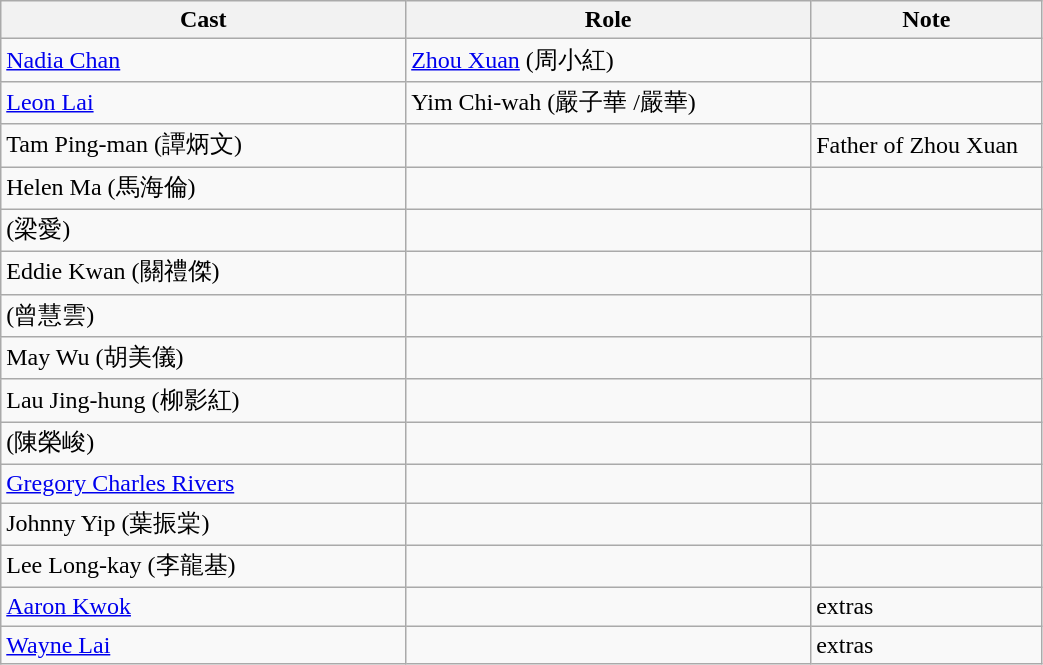<table class="wikitable" style="width:55%;">
<tr>
<th style="width:35%">Cast</th>
<th style="width:35%">Role</th>
<th style="width:20%">Note</th>
</tr>
<tr>
<td><a href='#'>Nadia Chan</a></td>
<td><a href='#'>Zhou Xuan</a> (周小紅)</td>
<td></td>
</tr>
<tr>
<td><a href='#'>Leon Lai</a></td>
<td>Yim Chi-wah (嚴子華 /嚴華)</td>
<td></td>
</tr>
<tr>
<td>Tam Ping-man (譚炳文)</td>
<td></td>
<td>Father of Zhou Xuan</td>
</tr>
<tr>
<td>Helen Ma (馬海倫)</td>
<td></td>
<td></td>
</tr>
<tr>
<td>(梁愛)</td>
<td></td>
<td></td>
</tr>
<tr>
<td>Eddie Kwan (關禮傑)</td>
<td></td>
<td></td>
</tr>
<tr>
<td>(曾慧雲)</td>
<td></td>
<td></td>
</tr>
<tr>
<td>May Wu (胡美儀)</td>
<td></td>
<td></td>
</tr>
<tr>
<td>Lau Jing-hung (柳影紅)</td>
<td></td>
<td></td>
</tr>
<tr>
<td>(陳榮峻)</td>
<td></td>
<td></td>
</tr>
<tr>
<td><a href='#'>Gregory Charles Rivers</a></td>
<td></td>
<td></td>
</tr>
<tr>
<td>Johnny Yip (葉振棠)</td>
<td></td>
<td></td>
</tr>
<tr>
<td>Lee Long-kay (李龍基)</td>
<td></td>
<td></td>
</tr>
<tr>
<td><a href='#'>Aaron Kwok</a></td>
<td></td>
<td>extras</td>
</tr>
<tr>
<td><a href='#'>Wayne Lai</a></td>
<td></td>
<td>extras</td>
</tr>
</table>
